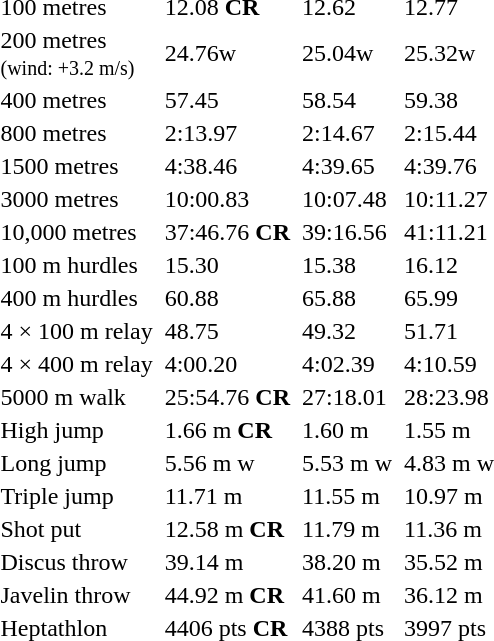<table>
<tr>
<td>100 metres</td>
<td></td>
<td>12.08 <strong>CR</strong></td>
<td></td>
<td>12.62</td>
<td></td>
<td>12.77</td>
</tr>
<tr>
<td>200 metres<br><small>(wind: +3.2 m/s)</small></td>
<td></td>
<td>24.76w</td>
<td></td>
<td>25.04w</td>
<td></td>
<td>25.32w</td>
</tr>
<tr>
<td>400 metres</td>
<td></td>
<td>57.45</td>
<td></td>
<td>58.54</td>
<td></td>
<td>59.38</td>
</tr>
<tr>
<td>800 metres</td>
<td></td>
<td>2:13.97</td>
<td></td>
<td>2:14.67</td>
<td></td>
<td>2:15.44</td>
</tr>
<tr>
<td>1500 metres</td>
<td></td>
<td>4:38.46</td>
<td></td>
<td>4:39.65</td>
<td></td>
<td>4:39.76</td>
</tr>
<tr>
<td>3000 metres</td>
<td></td>
<td>10:00.83</td>
<td></td>
<td>10:07.48</td>
<td></td>
<td>10:11.27</td>
</tr>
<tr>
<td>10,000 metres</td>
<td></td>
<td>37:46.76 <strong>CR</strong></td>
<td></td>
<td>39:16.56</td>
<td></td>
<td>41:11.21</td>
</tr>
<tr>
<td>100 m hurdles</td>
<td></td>
<td>15.30</td>
<td></td>
<td>15.38</td>
<td></td>
<td>16.12</td>
</tr>
<tr>
<td>400 m hurdles</td>
<td></td>
<td>60.88</td>
<td></td>
<td>65.88</td>
<td></td>
<td>65.99</td>
</tr>
<tr>
<td>4 × 100 m relay</td>
<td></td>
<td>48.75</td>
<td></td>
<td>49.32</td>
<td></td>
<td>51.71</td>
</tr>
<tr>
<td>4 × 400 m relay</td>
<td></td>
<td>4:00.20</td>
<td></td>
<td>4:02.39</td>
<td></td>
<td>4:10.59</td>
</tr>
<tr>
<td>5000 m walk</td>
<td></td>
<td>25:54.76 <strong>CR</strong></td>
<td></td>
<td>27:18.01</td>
<td></td>
<td>28:23.98</td>
</tr>
<tr>
<td>High jump</td>
<td></td>
<td>1.66 m <strong>CR</strong></td>
<td></td>
<td>1.60 m</td>
<td></td>
<td>1.55 m</td>
</tr>
<tr>
<td>Long jump</td>
<td></td>
<td>5.56 m w</td>
<td></td>
<td>5.53 m w</td>
<td></td>
<td>4.83 m w</td>
</tr>
<tr>
<td>Triple jump</td>
<td></td>
<td>11.71 m</td>
<td></td>
<td>11.55 m</td>
<td></td>
<td>10.97 m</td>
</tr>
<tr>
<td>Shot put</td>
<td></td>
<td>12.58 m <strong>CR</strong></td>
<td></td>
<td>11.79 m</td>
<td></td>
<td>11.36 m</td>
</tr>
<tr>
<td>Discus throw</td>
<td></td>
<td>39.14 m</td>
<td></td>
<td>38.20 m</td>
<td></td>
<td>35.52 m</td>
</tr>
<tr>
<td>Javelin throw</td>
<td></td>
<td>44.92 m <strong>CR</strong></td>
<td></td>
<td>41.60 m</td>
<td></td>
<td>36.12 m</td>
</tr>
<tr>
<td>Heptathlon</td>
<td></td>
<td>4406 pts <strong>CR</strong></td>
<td></td>
<td>4388 pts</td>
<td></td>
<td>3997 pts</td>
</tr>
</table>
